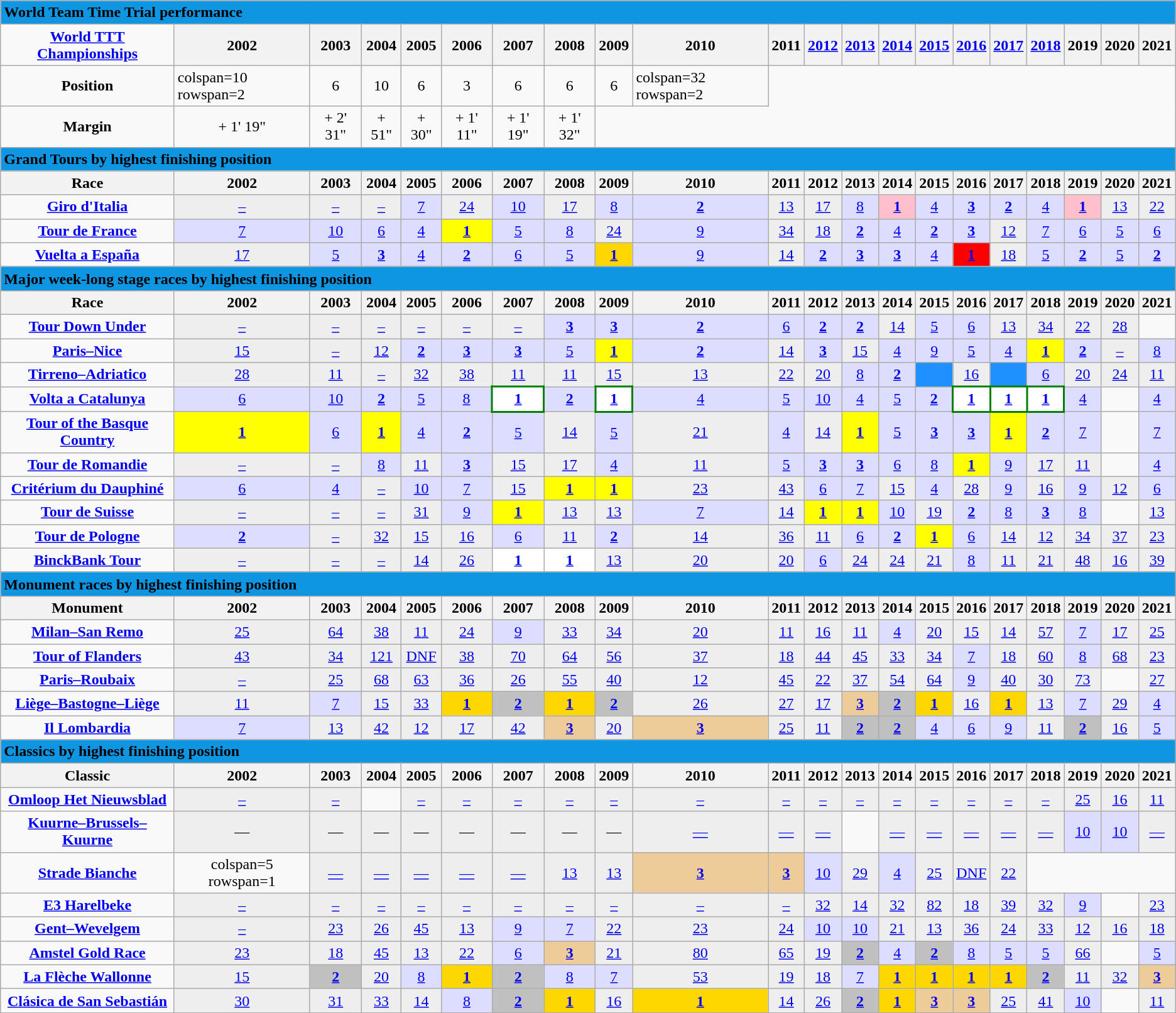<table class="wikitable">
<tr style="background:#eee;">
<td style="background:#0f96e2;" colspan=60><strong>World Team Time Trial performance</strong></td>
</tr>
<tr>
<td style="text-align:center;"><strong><a href='#'>World TTT Championships</a></strong></td>
<th>2002</th>
<th>2003</th>
<th>2004</th>
<th>2005</th>
<th>2006</th>
<th>2007</th>
<th>2008</th>
<th>2009</th>
<th>2010</th>
<th>2011</th>
<th><a href='#'>2012</a></th>
<th><a href='#'>2013</a></th>
<th><a href='#'>2014</a></th>
<th><a href='#'>2015</a></th>
<th><a href='#'>2016</a></th>
<th><a href='#'>2017</a></th>
<th><a href='#'>2018</a></th>
<th>2019</th>
<th>2020</th>
<th>2021</th>
</tr>
<tr>
<td style="text-align:center;" background:#efefef;"><strong>Position</strong></td>
<td>colspan=10 rowspan=2 </td>
<td style="text-align:center;">6</td>
<td style="text-align:center;">10</td>
<td style="text-align:center;">6</td>
<td style="text-align:center;">3</td>
<td style="text-align:center;">6</td>
<td style="text-align:center;">6</td>
<td style="text-align:center;">6</td>
<td>colspan=32 rowspan=2 </td>
</tr>
<tr>
<td style="text-align:center;" background:#efefef;"><strong>Margin</strong></td>
<td style="text-align:center;">+ 1' 19"</td>
<td style="text-align:center;">+ 2' 31"</td>
<td style="text-align:center;">+ 51"</td>
<td style="text-align:center;">+ 30"</td>
<td style="text-align:center;">+ 1' 11"</td>
<td style="text-align:center;">+ 1' 19"</td>
<td style="text-align:center;">+ 1' 32"</td>
</tr>
<tr>
<td style="background:#0f96e2;" colspan=60><strong>Grand Tours by highest finishing position</strong></td>
</tr>
<tr>
<th>Race</th>
<th>2002</th>
<th>2003</th>
<th>2004</th>
<th>2005</th>
<th>2006</th>
<th>2007</th>
<th>2008</th>
<th>2009</th>
<th>2010</th>
<th>2011</th>
<th>2012</th>
<th>2013</th>
<th>2014</th>
<th>2015</th>
<th>2016</th>
<th>2017</th>
<th>2018</th>
<th>2019</th>
<th>2020</th>
<th>2021</th>
</tr>
<tr align="center">
<td style="text-align:center;"><strong><a href='#'>Giro d'Italia</a></strong></td>
<td style="background:#eee;"><a href='#'>–</a></td>
<td style="background:#eee;"><a href='#'>–</a></td>
<td style="background:#eee;"><a href='#'>–</a></td>
<td style="background:#ddf;"><a href='#'>7</a></td>
<td style="background:#eee;"><a href='#'>24</a></td>
<td style="background:#ddf;"><a href='#'>10</a></td>
<td style="background:#eee;"><a href='#'>17</a></td>
<td style="background:#ddf;"><a href='#'>8</a></td>
<td style="background:#ddf;"><a href='#'><strong>2</strong></a></td>
<td style="background:#eee;"><a href='#'>13</a></td>
<td style="background:#eee;"><a href='#'>17</a></td>
<td style="background:#ddf;"><a href='#'>8</a></td>
<td style="background:pink;"><a href='#'><strong>1</strong></a></td>
<td style="background:#ddf;"><a href='#'>4</a></td>
<td style="background:#ddf;"><a href='#'><strong>3</strong></a></td>
<td style="background:#ddf;"><a href='#'><strong>2</strong></a></td>
<td style="background:#ddf;"><a href='#'>4</a></td>
<td style="background:pink;"><a href='#'><strong>1</strong></a></td>
<td style="background:#eee;"><a href='#'>13</a></td>
<td style="background:#eee;"><a href='#'>22</a></td>
</tr>
<tr align="center">
<td style="text-align:center;"><strong><a href='#'>Tour de France</a></strong></td>
<td style="background:#ddf;"><a href='#'>7</a></td>
<td style="background:#ddf;"><a href='#'>10</a></td>
<td style="background:#ddf;"><a href='#'>6</a></td>
<td style="background:#ddf;"><a href='#'>4</a></td>
<td style="background:yellow;"><a href='#'><strong>1</strong></a></td>
<td style="background:#ddf;"><a href='#'>5</a></td>
<td style="background:#ddf;"><a href='#'>8</a></td>
<td style="background:#eee;"><a href='#'>24</a></td>
<td style="background:#ddf;"><a href='#'>9</a></td>
<td style="background:#eee;"><a href='#'>34</a></td>
<td style="background:#eee;"><a href='#'>18</a></td>
<td style="background:#ddf;"><a href='#'><strong>2</strong></a></td>
<td style="background:#ddf;"><a href='#'>4</a></td>
<td style="background:#ddf;"><a href='#'><strong>2</strong></a></td>
<td style="background:#ddf;"><a href='#'><strong>3</strong></a></td>
<td style="background:#eee;"><a href='#'>12</a></td>
<td style="background:#ddf;"><a href='#'>7</a></td>
<td style="background:#ddf;"><a href='#'>6</a></td>
<td style="background:#ddf;"><a href='#'>5</a></td>
<td style="background:#ddf;"><a href='#'>6</a></td>
</tr>
<tr align="center">
<td style="text-align:center;"><strong><a href='#'>Vuelta a España</a></strong></td>
<td style="background:#eee;"><a href='#'>17</a></td>
<td style="background:#ddf;"><a href='#'>5</a></td>
<td style="background:#ddf;"><a href='#'><strong>3</strong></a></td>
<td style="background:#ddf;"><a href='#'>4</a></td>
<td style="background:#ddf;"><a href='#'><strong>2</strong></a></td>
<td style="background:#ddf;"><a href='#'>6</a></td>
<td style="background:#ddf;"><a href='#'>5</a></td>
<td style="background:gold;"><a href='#'><strong>1</strong></a></td>
<td style="background:#ddf;"><a href='#'>9</a></td>
<td style="background:#eee;"><a href='#'>14</a></td>
<td style="background:#ddf;"><a href='#'><strong>2</strong></a></td>
<td style="background:#ddf;"><a href='#'><strong>3</strong></a></td>
<td style="background:#ddf;"><a href='#'><strong>3</strong></a></td>
<td style="background:#ddf;"><a href='#'>4</a></td>
<td style="background:red;"><a href='#'><strong>1</strong></a></td>
<td style="background:#eee;"><a href='#'>18</a></td>
<td style="background:#ddf;"><a href='#'>5</a></td>
<td style="background:#ddf;"><a href='#'><strong>2</strong></a></td>
<td style="background:#ddf;"><a href='#'>5</a></td>
<td style="background:#ddf;"><a href='#'><strong>2</strong></a></td>
</tr>
<tr>
<td style="background:#0f96e2;" colspan=60><strong>Major week-long stage races by highest finishing position</strong></td>
</tr>
<tr>
<th>Race</th>
<th>2002</th>
<th>2003</th>
<th>2004</th>
<th>2005</th>
<th>2006</th>
<th>2007</th>
<th>2008</th>
<th>2009</th>
<th>2010</th>
<th>2011</th>
<th>2012</th>
<th>2013</th>
<th>2014</th>
<th>2015</th>
<th>2016</th>
<th>2017</th>
<th>2018</th>
<th>2019</th>
<th>2020</th>
<th>2021</th>
</tr>
<tr align="center">
<td style="text-align:center;"><strong><a href='#'>Tour Down Under</a></strong></td>
<td style="background:#eee;"><a href='#'>–</a></td>
<td style="background:#eee;"><a href='#'>–</a></td>
<td style="background:#eee;"><a href='#'>–</a></td>
<td style="background:#eee;"><a href='#'>–</a></td>
<td style="background:#eee;"><a href='#'>–</a></td>
<td style="background:#eee;"><a href='#'>–</a></td>
<td style="background:#ddf;"><a href='#'><strong>3</strong></a></td>
<td style="background:#ddf;"><a href='#'><strong>3</strong></a></td>
<td style="background:#ddf;"><a href='#'><strong>2</strong></a></td>
<td style="background:#ddf;"><a href='#'>6</a></td>
<td style="background:#ddf;"><a href='#'><strong>2</strong></a></td>
<td style="background:#ddf;"><a href='#'><strong>2</strong></a></td>
<td style="background:#eee;"><a href='#'>14</a></td>
<td style="background:#ddf;"><a href='#'>5</a></td>
<td style="background:#ddf;"><a href='#'>6</a></td>
<td style="background:#eee;"><a href='#'>13</a></td>
<td style="background:#eee;"><a href='#'>34</a></td>
<td style="background:#eee;"><a href='#'>22</a></td>
<td style="background:#eee;"><a href='#'>28</a></td>
<td></td>
</tr>
<tr align="center">
<td style="text-align:center;"><strong><a href='#'>Paris–Nice</a></strong></td>
<td style="background:#eee;"><a href='#'>15</a></td>
<td style="background:#eee;"><a href='#'>–</a></td>
<td style="background:#eee;"><a href='#'>12</a></td>
<td style="background:#ddf;"><a href='#'><strong>2</strong></a></td>
<td style="background:#ddf;"><a href='#'><strong>3</strong></a></td>
<td style="background:#ddf;"><a href='#'><strong>3</strong></a></td>
<td style="background:#ddf;"><a href='#'>5</a></td>
<td style="background:yellow;"><a href='#'><strong>1</strong></a></td>
<td style="background:#ddf;"><a href='#'><strong>2</strong></a></td>
<td style="background:#eee;"><a href='#'>14</a></td>
<td style="background:#ddf;"><a href='#'><strong>3</strong></a></td>
<td style="background:#eee;"><a href='#'>15</a></td>
<td style="background:#ddf;"><a href='#'>4</a></td>
<td style="background:#ddf;"><a href='#'>9</a></td>
<td style="background:#ddf;"><a href='#'>5</a></td>
<td style="background:#ddf;"><a href='#'>4</a></td>
<td style="background:yellow;"><a href='#'><strong>1</strong></a></td>
<td style="background:#ddf;"><a href='#'><strong>2</strong></a></td>
<td style="background:#eee;"><a href='#'>–</a></td>
<td style="background:#ddf;"><a href='#'>8</a></td>
</tr>
<tr align="center">
<td style="text-align:center;"><strong><a href='#'>Tirreno–Adriatico</a></strong></td>
<td style="background:#eee;"><a href='#'>28</a></td>
<td style="background:#eee;"><a href='#'>11</a></td>
<td style="background:#eee;"><a href='#'>–</a></td>
<td style="background:#eee;"><a href='#'>32</a></td>
<td style="background:#eee;"><a href='#'>38</a></td>
<td style="background:#eee;"><a href='#'>11</a></td>
<td style="background:#eee;"><a href='#'>11</a></td>
<td style="background:#eee;"><a href='#'>15</a></td>
<td style="background:#eee;"><a href='#'>13</a></td>
<td style="background:#eee;"><a href='#'>22</a></td>
<td style="background:#eee;"><a href='#'>20</a></td>
<td style="background:#ddf;"><a href='#'>8</a></td>
<td style="background:#ddf;"><a href='#'><strong>2</strong></a></td>
<td style="background:dodgerblue;"></td>
<td style="background:#eee;"><a href='#'>16</a></td>
<td style="background:dodgerblue;"></td>
<td style="background:#ddf;"><a href='#'>6</a></td>
<td style="background:#eee;"><a href='#'>20</a></td>
<td style="background:#eee;"><a href='#'>24</a></td>
<td style="background:#eee;"><a href='#'>11</a></td>
</tr>
<tr align="center">
<td style="text-align:center;"><strong><a href='#'>Volta a Catalunya</a></strong></td>
<td style="background:#ddf;"><a href='#'>6</a></td>
<td style="background:#ddf;"><a href='#'>10</a></td>
<td style="background:#ddf;"><a href='#'><strong>2</strong></a></td>
<td style="background:#ddf;"><a href='#'>5</a></td>
<td style="background:#ddf;"><a href='#'>8</a></td>
<td style="background:white; border:2px solid green;"><a href='#'><strong>1</strong></a></td>
<td style="background:#ddf;"><a href='#'><strong>2</strong></a></td>
<td style="background:white; border:2px solid green;"><a href='#'><strong>1</strong></a></td>
<td style="background:#ddf;"><a href='#'>4</a></td>
<td style="background:#ddf;"><a href='#'>5</a></td>
<td style="background:#ddf;"><a href='#'>10</a></td>
<td style="background:#ddf;"><a href='#'>4</a></td>
<td style="background:#ddf;"><a href='#'>5</a></td>
<td style="background:#ddf;"><a href='#'><strong>2</strong></a></td>
<td style="background:white; border:2px solid green;"><a href='#'><strong>1</strong></a></td>
<td style="background:white; border:2px solid green;"><a href='#'><strong>1</strong></a></td>
<td style="background:white; border:2px solid green;"><a href='#'><strong>1</strong></a></td>
<td style="background:#ddf;"><a href='#'>4</a></td>
<td></td>
<td style="background:#ddf;"><a href='#'>4</a></td>
</tr>
<tr align="center">
<td style="text-align:center;"><strong><a href='#'>Tour of the Basque Country</a></strong></td>
<td style="background:yellow;"><a href='#'><strong>1</strong></a></td>
<td style="background:#ddf;"><a href='#'>6</a></td>
<td style="background:yellow;"><a href='#'><strong>1</strong></a></td>
<td style="background:#ddf;"><a href='#'>4</a></td>
<td style="background:#ddf;"><a href='#'><strong>2</strong></a></td>
<td style="background:#ddf;"><a href='#'>5</a></td>
<td style="background:#eee;"><a href='#'>14</a></td>
<td style="background:#ddf;"><a href='#'>5</a></td>
<td style="background:#eee;"><a href='#'>21</a></td>
<td style="background:#ddf;"><a href='#'>4</a></td>
<td style="background:#eee;"><a href='#'>14</a></td>
<td style="background:yellow;"><a href='#'><strong>1</strong></a></td>
<td style="background:#ddf;"><a href='#'>5</a></td>
<td style="background:#ddf;"><a href='#'><strong>3</strong></a></td>
<td style="background:#ddf;"><a href='#'><strong>3</strong></a></td>
<td style="background:yellow;"><a href='#'><strong>1</strong></a></td>
<td style="background:#ddf;"><a href='#'><strong>2</strong></a></td>
<td style="background:#ddf;"><a href='#'>7</a></td>
<td></td>
<td style="background:#ddf;"><a href='#'>7</a></td>
</tr>
<tr align="center">
<td style="text-align:center;"><strong><a href='#'>Tour de Romandie</a></strong></td>
<td style="background:#eee;"><a href='#'>–</a></td>
<td style="background:#eee;"><a href='#'>–</a></td>
<td style="background:#ddf;"><a href='#'>8</a></td>
<td style="background:#eee;"><a href='#'>11</a></td>
<td style="background:#ddf;"><a href='#'><strong>3</strong></a></td>
<td style="background:#eee;"><a href='#'>15</a></td>
<td style="background:#eee;"><a href='#'>17</a></td>
<td style="background:#ddf;"><a href='#'>4</a></td>
<td style="background:#eee;"><a href='#'>11</a></td>
<td style="background:#ddf;"><a href='#'>5</a></td>
<td style="background:#ddf;"><a href='#'><strong>3</strong></a></td>
<td style="background:#ddf;"><a href='#'><strong>3</strong></a></td>
<td style="background:#ddf;"><a href='#'>6</a></td>
<td style="background:#ddf;"><a href='#'>8</a></td>
<td style="background:yellow;"><a href='#'><strong>1</strong></a></td>
<td style="background:#ddf;"><a href='#'>9</a></td>
<td style="background:#eee;"><a href='#'>17</a></td>
<td style="background:#eee;"><a href='#'>11</a></td>
<td></td>
<td style="background:#ddf;"><a href='#'>4</a></td>
</tr>
<tr align="center">
<td style="text-align:center;"><strong><a href='#'>Critérium du Dauphiné</a></strong></td>
<td style="background:#ddf;"><a href='#'>6</a></td>
<td style="background:#ddf;"><a href='#'>4</a></td>
<td style="background:#eee;"><a href='#'>–</a></td>
<td style="background:#ddf;"><a href='#'>10</a></td>
<td style="background:#ddf;"><a href='#'>7</a></td>
<td style="background:#eee;"><a href='#'>15</a></td>
<td style="background:yellow;"><a href='#'><strong>1</strong></a></td>
<td style="background:yellow;"><a href='#'><strong>1</strong></a></td>
<td style="background:#eee;"><a href='#'>23</a></td>
<td style="background:#eee;"><a href='#'>43</a></td>
<td style="background:#ddf;"><a href='#'>6</a></td>
<td style="background:#ddf;"><a href='#'>7</a></td>
<td style="background:#eee;"><a href='#'>15</a></td>
<td style="background:#ddf;"><a href='#'>4</a></td>
<td style="background:#eee;"><a href='#'>28</a></td>
<td style="background:#ddf;"><a href='#'>9</a></td>
<td style="background:#eee;"><a href='#'>16</a></td>
<td style="background:#ddf;"><a href='#'>9</a></td>
<td style="background:#eee;"><a href='#'>12</a></td>
<td style="background:#ddf;"><a href='#'>6</a></td>
</tr>
<tr align="center">
<td style="text-align:center;"><strong><a href='#'>Tour de Suisse</a></strong></td>
<td style="background:#eee;"><a href='#'>–</a></td>
<td style="background:#eee;"><a href='#'>–</a></td>
<td style="background:#eee;"><a href='#'>–</a></td>
<td style="background:#eee;"><a href='#'>31</a></td>
<td style="background:#ddf;"><a href='#'>9</a></td>
<td style="background:yellow;"><a href='#'><strong>1</strong></a></td>
<td style="background:#eee;"><a href='#'>13</a></td>
<td style="background:#eee;"><a href='#'>13</a></td>
<td style="background:#ddf;"><a href='#'>7</a></td>
<td style="background:#eee;"><a href='#'>14</a></td>
<td style="background:yellow;"><a href='#'><strong>1</strong></a></td>
<td style="background:yellow;"><a href='#'><strong>1</strong></a></td>
<td style="background:#ddf;"><a href='#'>10</a></td>
<td style="background:#eee;"><a href='#'>19</a></td>
<td style="background:#ddf;"><a href='#'><strong>2</strong></a></td>
<td style="background:#ddf;"><a href='#'>8</a></td>
<td style="background:#ddf;"><a href='#'><strong>3</strong></a></td>
<td style="background:#ddf;"><a href='#'>8</a></td>
<td></td>
<td style="background:#eee;"><a href='#'>13</a></td>
</tr>
<tr align="center">
<td style="text-align:center;"><strong><a href='#'>Tour de Pologne</a></strong></td>
<td style="background:#ddf;"><a href='#'><strong>2</strong></a></td>
<td style="background:#eee;"><a href='#'>–</a></td>
<td style="background:#eee;"><a href='#'>32</a></td>
<td style="background:#eee;"><a href='#'>15</a></td>
<td style="background:#eee;"><a href='#'>16</a></td>
<td style="background:#ddf;"><a href='#'>6</a></td>
<td style="background:#eee;"><a href='#'>11</a></td>
<td style="background:#ddf;"><a href='#'><strong>2</strong></a></td>
<td style="background:#eee;"><a href='#'>14</a></td>
<td style="background:#eee;"><a href='#'>36</a></td>
<td style="background:#eee;"><a href='#'>11</a></td>
<td style="background:#ddf;"><a href='#'>6</a></td>
<td style="background:#ddf;"><a href='#'><strong>2</strong></a></td>
<td style="background:yellow;"><a href='#'><strong>1</strong></a></td>
<td style="background:#ddf;"><a href='#'>6</a></td>
<td style="background:#eee;"><a href='#'>14</a></td>
<td style="background:#eee;"><a href='#'>12</a></td>
<td style="background:#eee;"><a href='#'>34</a></td>
<td style="background:#eee;"><a href='#'>37</a></td>
<td style="background:#eee;"><a href='#'>23</a></td>
</tr>
<tr align="center">
<td style="text-align:center;"><strong><a href='#'>BinckBank Tour</a></strong></td>
<td style="background:#eee;"><a href='#'>–</a></td>
<td style="background:#eee;"><a href='#'>–</a></td>
<td style="background:#eee;"><a href='#'>–</a></td>
<td style="background:#eee;"><a href='#'>14</a></td>
<td style="background:#eee;"><a href='#'>26</a></td>
<td style="background:white;"><a href='#'><strong>1</strong></a></td>
<td style="background:white;"><a href='#'><strong>1</strong></a></td>
<td style="background:#eee;"><a href='#'>13</a></td>
<td style="background:#eee;"><a href='#'>20</a></td>
<td style="background:#eee;"><a href='#'>20</a></td>
<td style="background:#ddf;"><a href='#'>6</a></td>
<td style="background:#eee;"><a href='#'>24</a></td>
<td style="background:#eee;"><a href='#'>24</a></td>
<td style="background:#eee;"><a href='#'>21</a></td>
<td style="background:#ddf;"><a href='#'>8</a></td>
<td style="background:#eee;"><a href='#'>11</a></td>
<td style="background:#eee;"><a href='#'>21</a></td>
<td style="background:#eee;"><a href='#'>48</a></td>
<td style="background:#eee;"><a href='#'>16</a></td>
<td style="background:#eee;"><a href='#'>39</a></td>
</tr>
<tr>
<td style="background:#0f96e2;" colspan=60><strong>Monument races by highest finishing position</strong></td>
</tr>
<tr>
<th>Monument</th>
<th>2002</th>
<th>2003</th>
<th>2004</th>
<th>2005</th>
<th>2006</th>
<th>2007</th>
<th>2008</th>
<th>2009</th>
<th>2010</th>
<th>2011</th>
<th>2012</th>
<th>2013</th>
<th>2014</th>
<th>2015</th>
<th>2016</th>
<th>2017</th>
<th>2018</th>
<th>2019</th>
<th>2020</th>
<th>2021</th>
</tr>
<tr align="center">
<td style="text-align:center;"><strong><a href='#'>Milan–San Remo</a></strong></td>
<td style="background:#eee;"><a href='#'>25</a></td>
<td style="background:#eee;"><a href='#'>64</a></td>
<td style="background:#eee;"><a href='#'>38</a></td>
<td style="background:#eee;"><a href='#'>11</a></td>
<td style="background:#eee;"><a href='#'>24</a></td>
<td style="background:#ddf;"><a href='#'>9</a></td>
<td style="background:#eee;"><a href='#'>33</a></td>
<td style="background:#eee;"><a href='#'>34</a></td>
<td style="background:#eee;"><a href='#'>20</a></td>
<td style="background:#eee;"><a href='#'>11</a></td>
<td style="background:#eee;"><a href='#'>16</a></td>
<td style="background:#eee;"><a href='#'>11</a></td>
<td style="background:#ddf;"><a href='#'>4</a></td>
<td style="background:#eee;"><a href='#'>20</a></td>
<td style="background:#eee;"><a href='#'>15</a></td>
<td style="background:#eee;"><a href='#'>14</a></td>
<td style="background:#eee;"><a href='#'>57</a></td>
<td style="background:#ddf;"><a href='#'>7</a></td>
<td style="background:#eee;"><a href='#'>17</a></td>
<td style="background:#eee;"><a href='#'>25</a></td>
</tr>
<tr align="center">
<td style="text-align:center;"><strong><a href='#'>Tour of Flanders</a></strong></td>
<td style="background:#eee;"><a href='#'>43</a></td>
<td style="background:#eee;"><a href='#'>34</a></td>
<td style="background:#eee;"><a href='#'>121</a></td>
<td style="background:#eee;"><a href='#'>DNF</a></td>
<td style="background:#eee;"><a href='#'>38</a></td>
<td style="background:#eee;"><a href='#'>70</a></td>
<td style="background:#eee;"><a href='#'>64</a></td>
<td style="background:#eee;"><a href='#'>56</a></td>
<td style="background:#eee;"><a href='#'>37</a></td>
<td style="background:#eee;"><a href='#'>18</a></td>
<td style="background:#eee;"><a href='#'>44</a></td>
<td style="background:#eee;"><a href='#'>45</a></td>
<td style="background:#eee;"><a href='#'>33</a></td>
<td style="background:#eee;"><a href='#'>34</a></td>
<td style="background:#ddf;"><a href='#'>7</a></td>
<td style="background:#eee;"><a href='#'>18</a></td>
<td style="background:#eee;"><a href='#'>60</a></td>
<td style="background:#ddf;"><a href='#'>8</a></td>
<td style="background:#eee;"><a href='#'>68</a></td>
<td style="background:#eee;"><a href='#'>23</a></td>
</tr>
<tr align="center">
<td style="text-align:center;"><strong><a href='#'>Paris–Roubaix</a></strong></td>
<td style="background:#eee;"><a href='#'>–</a></td>
<td style="background:#eee;"><a href='#'>25</a></td>
<td style="background:#eee;"><a href='#'>68</a></td>
<td style="background:#eee;"><a href='#'>63</a></td>
<td style="background:#eee;"><a href='#'>36</a></td>
<td style="background:#eee;"><a href='#'>26</a></td>
<td style="background:#eee;"><a href='#'>55</a></td>
<td style="background:#eee;"><a href='#'>40</a></td>
<td style="background:#eee;"><a href='#'>12</a></td>
<td style="background:#eee;"><a href='#'>45</a></td>
<td style="background:#eee;"><a href='#'>22</a></td>
<td style="background:#eee;"><a href='#'>37</a></td>
<td style="background:#eee;"><a href='#'>54</a></td>
<td style="background:#eee;"><a href='#'>64</a></td>
<td style="background:#ddf;"><a href='#'>9</a></td>
<td style="background:#eee;"><a href='#'>40</a></td>
<td style="background:#eee;"><a href='#'>30</a></td>
<td style="background:#eee;"><a href='#'>73</a></td>
<td></td>
<td style="background:#eee;"><a href='#'>27</a></td>
</tr>
<tr align="center">
<td style="text-align:center;"><strong><a href='#'>Liège–Bastogne–Liège</a></strong></td>
<td style="background:#eee;"><a href='#'>11</a></td>
<td style="background:#ddf;"><a href='#'>7</a></td>
<td style="background:#eee;"><a href='#'>15</a></td>
<td style="background:#eee;"><a href='#'>33</a></td>
<td style="background:gold;"><a href='#'><strong>1</strong></a></td>
<td style="background:silver;"><a href='#'><strong>2</strong></a></td>
<td style="background:gold;"><a href='#'><strong>1</strong></a></td>
<td style="background:silver;"><a href='#'><strong>2</strong></a></td>
<td style="background:#eee;"><a href='#'>26</a></td>
<td style="background:#eee;"><a href='#'>27</a></td>
<td style="background:#eee;"><a href='#'>17</a></td>
<td style="background:#ec9;"><a href='#'><strong>3</strong></a></td>
<td style="background:silver;"><a href='#'><strong>2</strong></a></td>
<td style="background:gold;"><a href='#'><strong>1</strong></a></td>
<td style="background:#eee;"><a href='#'>16</a></td>
<td style="background:gold;"><a href='#'><strong>1</strong></a></td>
<td style="background:#eee;"><a href='#'>13</a></td>
<td style="background:#ddf;"><a href='#'>7</a></td>
<td style="background:#eee;"><a href='#'>29</a></td>
<td style="background:#ddf;"><a href='#'>4</a></td>
</tr>
<tr align="center">
<td style="text-align:center;"><strong><a href='#'>Il Lombardia</a></strong></td>
<td style="background:#ddf;"><a href='#'>7</a></td>
<td style="background:#eee;"><a href='#'>13</a></td>
<td style="background:#eee;"><a href='#'>42</a></td>
<td style="background:#eee;"><a href='#'>12</a></td>
<td style="background:#eee;"><a href='#'>17</a></td>
<td style="background:#eee;"><a href='#'>42</a></td>
<td style="background:#ec9;"><a href='#'><strong>3</strong></a></td>
<td style="background:#eee;"><a href='#'>20</a></td>
<td style="background:#ec9;"><a href='#'><strong>3</strong></a></td>
<td style="background:#eee;"><a href='#'>25</a></td>
<td style="background:#eee;"><a href='#'>11</a></td>
<td style="background:silver;"><a href='#'><strong>2</strong></a></td>
<td style="background:silver;"><a href='#'><strong>2</strong></a></td>
<td style="background:#ddf;"><a href='#'>4</a></td>
<td style="background:#ddf;"><a href='#'>6</a></td>
<td style="background:#ddf;"><a href='#'>9</a></td>
<td style="background:#eee;"><a href='#'>11</a></td>
<td style="background:silver;"><a href='#'><strong>2</strong></a></td>
<td style="background:#eee;"><a href='#'>16</a></td>
<td style="background:#ddf;"><a href='#'>5</a></td>
</tr>
<tr>
<td style="background:#0f96e2;" colspan=60><strong>Classics by highest finishing position</strong></td>
</tr>
<tr>
<th>Classic</th>
<th>2002</th>
<th>2003</th>
<th>2004</th>
<th>2005</th>
<th>2006</th>
<th>2007</th>
<th>2008</th>
<th>2009</th>
<th>2010</th>
<th>2011</th>
<th>2012</th>
<th>2013</th>
<th>2014</th>
<th>2015</th>
<th>2016</th>
<th>2017</th>
<th>2018</th>
<th>2019</th>
<th>2020</th>
<th>2021</th>
</tr>
<tr align="center">
<td style="text-align:centre;"><strong><a href='#'>Omloop Het Nieuwsblad</a></strong></td>
<td style="background:#eee;"><a href='#'>–</a></td>
<td style="background:#eee;"><a href='#'>–</a></td>
<td></td>
<td style="background:#eee;"><a href='#'>–</a></td>
<td style="background:#eee;"><a href='#'>–</a></td>
<td style="background:#eee;"><a href='#'>–</a></td>
<td style="background:#eee;"><a href='#'>–</a></td>
<td style="background:#eee;"><a href='#'>–</a></td>
<td style="background:#eee;"><a href='#'>–</a></td>
<td style="background:#eee;"><a href='#'>–</a></td>
<td style="background:#eee;"><a href='#'>–</a></td>
<td style="background:#eee;"><a href='#'>–</a></td>
<td style="background:#eee;"><a href='#'>–</a></td>
<td style="background:#eee;"><a href='#'>–</a></td>
<td style="background:#eee;"><a href='#'>–</a></td>
<td style="background:#eee;"><a href='#'>–</a></td>
<td style="background:#eee;"><a href='#'>–</a></td>
<td style="background:#eee;"><a href='#'>25</a></td>
<td style="background:#eee;"><a href='#'>16</a></td>
<td style="background:#eee;"><a href='#'>11</a></td>
</tr>
<tr align="center">
<td style="text-align:centre;"><strong><a href='#'>Kuurne–Brussels–Kuurne</a></strong></td>
<td style="background:#eee;">—</td>
<td style="background:#eee;">—</td>
<td style="background:#eee;">—</td>
<td style="background:#eee;">—</td>
<td style="background:#eee;">—</td>
<td style="background:#eee;">—</td>
<td style="background:#eee;">—</td>
<td style="background:#eee;">—</td>
<td style="background:#eee;"><a href='#'>—</a></td>
<td style="background:#eee;"><a href='#'>—</a></td>
<td style="background:#eee;"><a href='#'>—</a></td>
<td></td>
<td style="background:#eee;"><a href='#'>—</a></td>
<td style="background:#eee;"><a href='#'>—</a></td>
<td style="background:#eee;"><a href='#'>—</a></td>
<td style="background:#eee;"><a href='#'>—</a></td>
<td style="background:#eee;"><a href='#'>—</a></td>
<td style="background:#ddf;"><a href='#'>10</a></td>
<td style="background:#ddf;"><a href='#'>10</a></td>
<td style="background:#eee;"><a href='#'>—</a></td>
</tr>
<tr align="center">
<td style="text-align:centre;"><strong><a href='#'>Strade Bianche</a></strong></td>
<td>colspan=5 rowspan=1 </td>
<td style="background:#eee;"><a href='#'>—</a></td>
<td style="background:#eee;"><a href='#'>—</a></td>
<td style="background:#eee;"><a href='#'>—</a></td>
<td style="background:#eee;"><a href='#'>—</a></td>
<td style="background:#eee;"><a href='#'>—</a></td>
<td style="background:#eee;"><a href='#'>13</a></td>
<td style="background:#eee;"><a href='#'>13</a></td>
<td style="background:#ec9;"><a href='#'><strong>3</strong></a></td>
<td style="background:#ec9;"><a href='#'><strong>3</strong></a></td>
<td style="background:#ddf;"><a href='#'>10</a></td>
<td style="background:#eee;"><a href='#'>29</a></td>
<td style="background:#ddf;"><a href='#'>4</a></td>
<td style="background:#eee;"><a href='#'>25</a></td>
<td style="background:#eee;"><a href='#'>DNF</a></td>
<td style="background:#eee;"><a href='#'>22</a></td>
</tr>
<tr align="center">
<td style="text-align:centre;"><strong><a href='#'>E3 Harelbeke</a></strong></td>
<td style="background:#eee;"><a href='#'>–</a></td>
<td style="background:#eee;"><a href='#'>–</a></td>
<td style="background:#eee;"><a href='#'>–</a></td>
<td style="background:#eee;"><a href='#'>–</a></td>
<td style="background:#eee;"><a href='#'>–</a></td>
<td style="background:#eee;"><a href='#'>–</a></td>
<td style="background:#eee;"><a href='#'>–</a></td>
<td style="background:#eee;"><a href='#'>–</a></td>
<td style="background:#eee;"><a href='#'>–</a></td>
<td style="background:#eee;"><a href='#'>–</a></td>
<td style="background:#eee;"><a href='#'>32</a></td>
<td style="background:#eee;"><a href='#'>14</a></td>
<td style="background:#eee;"><a href='#'>32</a></td>
<td style="background:#eee;"><a href='#'>82</a></td>
<td style="background:#eee;"><a href='#'>18</a></td>
<td style="background:#eee;"><a href='#'>39</a></td>
<td style="background:#eee;"><a href='#'>32</a></td>
<td style="background:#ddf;"><a href='#'>9</a></td>
<td></td>
<td style="background:#eee;"><a href='#'>23</a></td>
</tr>
<tr align="center">
<td style="text-align:centre;"><strong><a href='#'>Gent–Wevelgem</a></strong></td>
<td style="background:#eee;"><a href='#'>–</a></td>
<td style="background:#eee;"><a href='#'>23</a></td>
<td style="background:#eee;"><a href='#'>26</a></td>
<td style="background:#eee;"><a href='#'>45</a></td>
<td style="background:#eee;"><a href='#'>13</a></td>
<td style="background:#ddf;"><a href='#'>9</a></td>
<td style="background:#ddf;"><a href='#'>7</a></td>
<td style="background:#eee;"><a href='#'>22</a></td>
<td style="background:#eee;"><a href='#'>23</a></td>
<td style="background:#eee;"><a href='#'>24</a></td>
<td style="background:#ddf;"><a href='#'>10</a></td>
<td style="background:#ddf;"><a href='#'>10</a></td>
<td style="background:#eee;"><a href='#'>21</a></td>
<td style="background:#eee;"><a href='#'>13</a></td>
<td style="background:#eee;"><a href='#'>36</a></td>
<td style="background:#eee;"><a href='#'>24</a></td>
<td style="background:#eee;"><a href='#'>33</a></td>
<td style="background:#eee;"><a href='#'>12</a></td>
<td style="background:#eee;"><a href='#'>16</a></td>
<td style="background:#eee;"><a href='#'>18</a></td>
</tr>
<tr align="center">
<td style="text-align:centre;"><strong><a href='#'>Amstel Gold Race</a></strong></td>
<td style="background:#eee;"><a href='#'>23</a></td>
<td style="background:#eee;"><a href='#'>18</a></td>
<td style="background:#eee;"><a href='#'>45</a></td>
<td style="background:#eee;"><a href='#'>13</a></td>
<td style="background:#eee;"><a href='#'>22</a></td>
<td style="background:#ddf;"><a href='#'>6</a></td>
<td style="background:#ec9;"><a href='#'><strong>3</strong></a></td>
<td style="background:#eee;"><a href='#'>21</a></td>
<td style="background:#eee;"><a href='#'>80</a></td>
<td style="background:#eee;"><a href='#'>65</a></td>
<td style="background:#eee;"><a href='#'>19</a></td>
<td style="background:silver;"><a href='#'><strong>2</strong></a></td>
<td style="background:#ddf;"><a href='#'>4</a></td>
<td style="background:silver;"><a href='#'><strong>2</strong></a></td>
<td style="background:#ddf;"><a href='#'>8</a></td>
<td style="background:#ddf;"><a href='#'>5</a></td>
<td style="background:#ddf;"><a href='#'>5</a></td>
<td style="background:#eee;"><a href='#'>66</a></td>
<td></td>
<td style="background:#ddf;"><a href='#'>5</a></td>
</tr>
<tr align="center">
<td style="text-align:centre;"><strong><a href='#'>La Flèche Wallonne</a></strong></td>
<td style="background:#eee;"><a href='#'>15</a></td>
<td style="background:silver;"><a href='#'><strong>2</strong></a></td>
<td style="background:#eee;"><a href='#'>20</a></td>
<td style="background:#ddf;"><a href='#'>8</a></td>
<td style="background:gold;"><a href='#'><strong>1</strong></a></td>
<td style="background:silver;"><a href='#'><strong>2</strong></a></td>
<td style="background:#ddf;"><a href='#'>8</a></td>
<td style="background:#ddf;"><a href='#'>7</a></td>
<td style="background:#eee;"><a href='#'>53</a></td>
<td style="background:#eee;"><a href='#'>19</a></td>
<td style="background:#eee;"><a href='#'>18</a></td>
<td style="background:#ddf;"><a href='#'>7</a></td>
<td style="background:gold;"><a href='#'><strong>1</strong></a></td>
<td style="background:gold;"><a href='#'><strong>1</strong></a></td>
<td style="background:gold;"><a href='#'><strong>1</strong></a></td>
<td style="background:gold;"><a href='#'><strong>1</strong></a></td>
<td style="background:silver;"><a href='#'><strong>2</strong></a></td>
<td style="background:#eee;"><a href='#'>11</a></td>
<td style="background:#eee;"><a href='#'>32</a></td>
<td style="background:#ec9;"><a href='#'><strong>3</strong></a></td>
</tr>
<tr align="center">
<td style="text-align:centre;"><strong><a href='#'>Clásica de San Sebastián</a></strong></td>
<td style="background:#eee;"><a href='#'>30</a></td>
<td style="background:#eee;"><a href='#'>31</a></td>
<td style="background:#eee;"><a href='#'>33</a></td>
<td style="background:#eee;"><a href='#'>14</a></td>
<td style="background:#ddf;"><a href='#'>8</a></td>
<td style="background:silver;"><a href='#'><strong>2</strong></a></td>
<td style="background:gold;"><a href='#'><strong>1</strong></a></td>
<td style="background:#eee;"><a href='#'>16</a></td>
<td style="background:gold;"><a href='#'><strong>1</strong></a></td>
<td style="background:#eee;"><a href='#'>14</a></td>
<td style="background:#eee;"><a href='#'>26</a></td>
<td style="background:silver;"><a href='#'><strong>2</strong></a></td>
<td style="background:gold;"><a href='#'><strong>1</strong></a></td>
<td style="background:#ec9;"><a href='#'><strong>3</strong></a></td>
<td style="background:#ec9;"><a href='#'><strong>3</strong></a></td>
<td style="background:#eee;"><a href='#'>25</a></td>
<td style="background:#eee;"><a href='#'>41</a></td>
<td style="background:#ddf;"><a href='#'>10</a></td>
<td></td>
<td style="background:#eee;"><a href='#'>11</a></td>
</tr>
</table>
